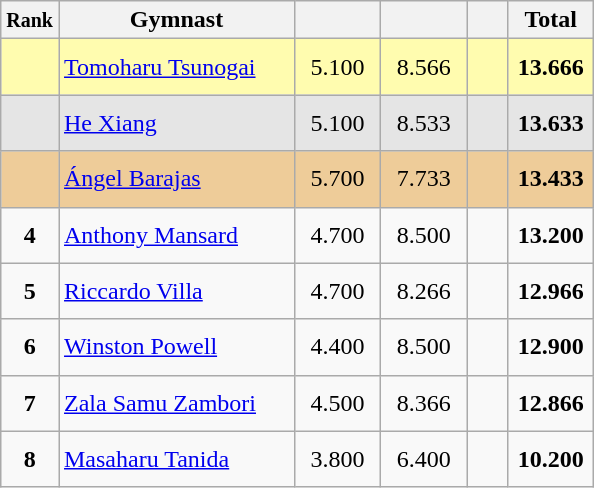<table style="text-align:center;" class="wikitable sortable">
<tr>
<th scope="col" style="width:15px;"><small>Rank</small></th>
<th scope="col" style="width:150px;">Gymnast</th>
<th scope="col" style="width:50px;"><small></small></th>
<th scope="col" style="width:50px;"><small></small></th>
<th scope="col" style="width:20px;"><small></small></th>
<th scope="col" style="width:50px;">Total</th>
</tr>
<tr style="background:#fffcaf;">
<td scope="row" style="text-align:center"><strong></strong></td>
<td style="height:30px; text-align:left;"> <a href='#'>Tomoharu Tsunogai</a></td>
<td>5.100</td>
<td>8.566</td>
<td></td>
<td><strong>13.666</strong></td>
</tr>
<tr style="background:#e5e5e5;">
<td scope="row" style="text-align:center"><strong></strong></td>
<td style="height:30px; text-align:left;"> <a href='#'>He Xiang</a></td>
<td>5.100</td>
<td>8.533</td>
<td></td>
<td><strong>13.633</strong></td>
</tr>
<tr style="background:#ec9;">
<td scope="row" style="text-align:center"><strong></strong></td>
<td style="height:30px; text-align:left;"> <a href='#'>Ángel Barajas</a></td>
<td>5.700</td>
<td>7.733</td>
<td></td>
<td><strong>13.433</strong></td>
</tr>
<tr>
<td scope="row" style="text-align:center"><strong>4</strong></td>
<td style="height:30px; text-align:left;"> <a href='#'>Anthony Mansard</a></td>
<td>4.700</td>
<td>8.500</td>
<td></td>
<td><strong>13.200</strong></td>
</tr>
<tr>
<td scope="row" style="text-align:center"><strong>5</strong></td>
<td style="height:30px; text-align:left;"> <a href='#'>Riccardo Villa</a></td>
<td>4.700</td>
<td>8.266</td>
<td></td>
<td><strong>12.966</strong></td>
</tr>
<tr>
<td scope="row" style="text-align:center"><strong>6</strong></td>
<td style="height:30px; text-align:left;"> <a href='#'>Winston Powell</a></td>
<td>4.400</td>
<td>8.500</td>
<td></td>
<td><strong>12.900</strong></td>
</tr>
<tr>
<td scope="row" style="text-align:center"><strong>7</strong></td>
<td style="height:30px; text-align:left;"> <a href='#'>Zala Samu Zambori</a></td>
<td>4.500</td>
<td>8.366</td>
<td></td>
<td><strong>12.866</strong></td>
</tr>
<tr>
<td scope="row" style="text-align:center"><strong>8</strong></td>
<td style="height:30px; text-align:left;"> <a href='#'>Masaharu Tanida</a></td>
<td>3.800</td>
<td>6.400</td>
<td></td>
<td><strong>10.200</strong></td>
</tr>
</table>
